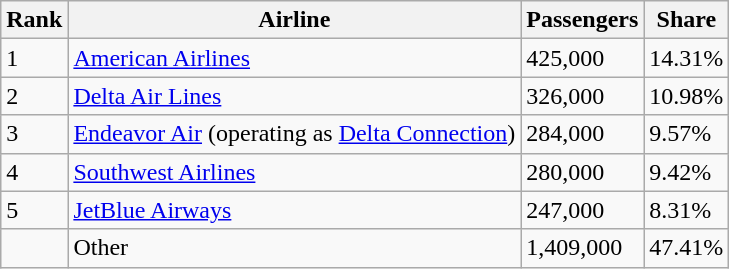<table class="wikitable sortable" width= align=>
<tr>
<th>Rank</th>
<th>Airline</th>
<th>Passengers</th>
<th>Share</th>
</tr>
<tr>
<td>1</td>
<td><a href='#'>American Airlines</a></td>
<td>425,000</td>
<td>14.31%</td>
</tr>
<tr>
<td>2</td>
<td><a href='#'>Delta Air Lines</a></td>
<td>326,000</td>
<td>10.98%</td>
</tr>
<tr>
<td>3</td>
<td><a href='#'>Endeavor Air</a> (operating as <a href='#'>Delta Connection</a>)</td>
<td>284,000</td>
<td>9.57%</td>
</tr>
<tr>
<td>4</td>
<td><a href='#'>Southwest Airlines</a></td>
<td>280,000</td>
<td>9.42%</td>
</tr>
<tr>
<td>5</td>
<td><a href='#'>JetBlue Airways</a></td>
<td>247,000</td>
<td>8.31%</td>
</tr>
<tr>
<td></td>
<td>Other</td>
<td>1,409,000</td>
<td>47.41%</td>
</tr>
</table>
